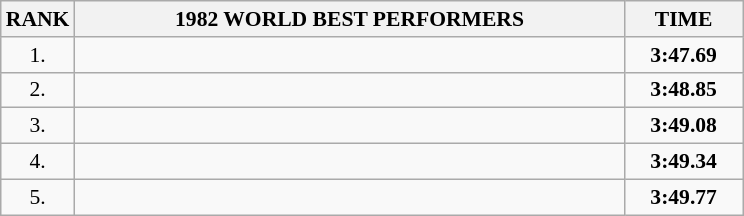<table class="wikitable" style="border-collapse: collapse; font-size: 90%;">
<tr>
<th>RANK</th>
<th align="center" style="width: 25em">1982 WORLD BEST PERFORMERS</th>
<th align="center" style="width: 5em">TIME</th>
</tr>
<tr>
<td align="center">1.</td>
<td></td>
<td align="center"><strong>3:47.69</strong></td>
</tr>
<tr>
<td align="center">2.</td>
<td></td>
<td align="center"><strong>3:48.85</strong></td>
</tr>
<tr>
<td align="center">3.</td>
<td></td>
<td align="center"><strong>3:49.08</strong></td>
</tr>
<tr>
<td align="center">4.</td>
<td></td>
<td align="center"><strong>3:49.34</strong></td>
</tr>
<tr>
<td align="center">5.</td>
<td></td>
<td align="center"><strong>3:49.77</strong></td>
</tr>
</table>
